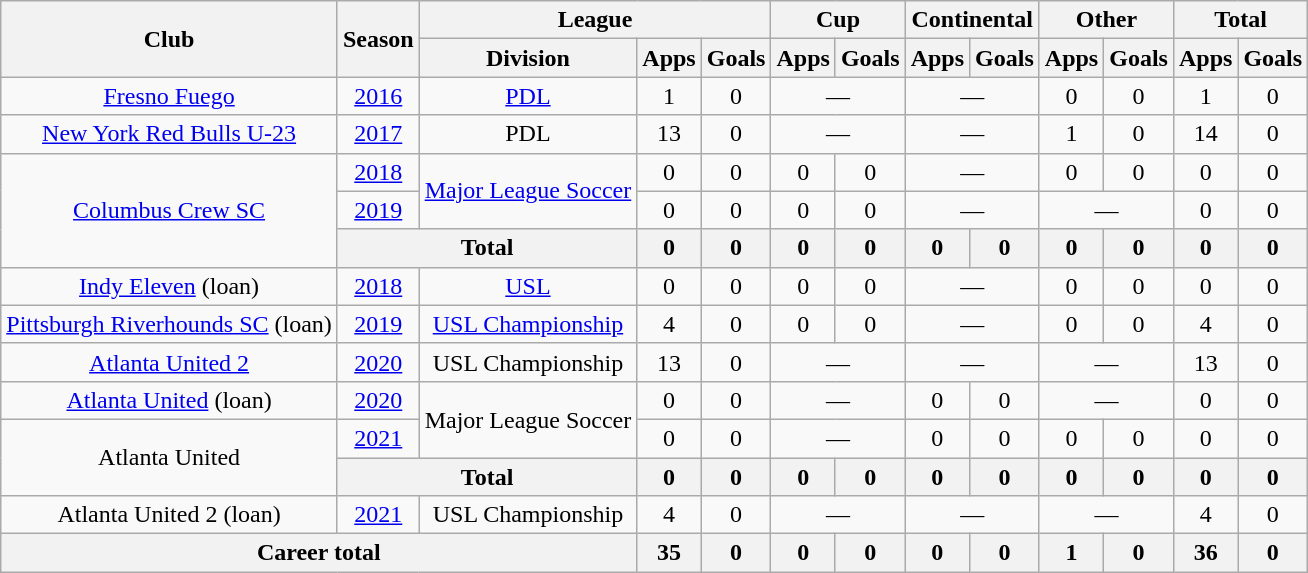<table class="wikitable" style="text-align: center;">
<tr>
<th rowspan=2>Club</th>
<th rowspan=2>Season</th>
<th colspan=3>League</th>
<th colspan=2>Cup</th>
<th colspan=2>Continental</th>
<th colspan=2>Other</th>
<th colspan=2>Total</th>
</tr>
<tr>
<th>Division</th>
<th>Apps</th>
<th>Goals</th>
<th>Apps</th>
<th>Goals</th>
<th>Apps</th>
<th>Goals</th>
<th>Apps</th>
<th>Goals</th>
<th>Apps</th>
<th>Goals</th>
</tr>
<tr>
<td><a href='#'>Fresno Fuego</a></td>
<td><a href='#'>2016</a></td>
<td><a href='#'>PDL</a></td>
<td>1</td>
<td>0</td>
<td colspan=2>—</td>
<td colspan=2>—</td>
<td>0</td>
<td>0</td>
<td>1</td>
<td>0</td>
</tr>
<tr>
<td><a href='#'>New York Red Bulls U-23</a></td>
<td><a href='#'>2017</a></td>
<td>PDL</td>
<td>13</td>
<td>0</td>
<td colspan=2>—</td>
<td colspan=2>—</td>
<td>1</td>
<td>0</td>
<td>14</td>
<td>0</td>
</tr>
<tr>
<td rowspan=3><a href='#'>Columbus Crew SC</a></td>
<td><a href='#'>2018</a></td>
<td rowspan=2><a href='#'>Major League Soccer</a></td>
<td>0</td>
<td>0</td>
<td>0</td>
<td>0</td>
<td colspan=2>—</td>
<td>0</td>
<td>0</td>
<td>0</td>
<td>0</td>
</tr>
<tr>
<td><a href='#'>2019</a></td>
<td>0</td>
<td>0</td>
<td>0</td>
<td>0</td>
<td colspan=2>—</td>
<td colspan=2>—</td>
<td>0</td>
<td>0</td>
</tr>
<tr>
<th colspan=2>Total</th>
<th>0</th>
<th>0</th>
<th>0</th>
<th>0</th>
<th>0</th>
<th>0</th>
<th>0</th>
<th>0</th>
<th>0</th>
<th>0</th>
</tr>
<tr>
<td><a href='#'>Indy Eleven</a> (loan)</td>
<td><a href='#'>2018</a></td>
<td><a href='#'>USL</a></td>
<td>0</td>
<td>0</td>
<td>0</td>
<td>0</td>
<td colspan=2>—</td>
<td>0</td>
<td>0</td>
<td>0</td>
<td>0</td>
</tr>
<tr>
<td><a href='#'>Pittsburgh Riverhounds SC</a> (loan)</td>
<td><a href='#'>2019</a></td>
<td><a href='#'>USL Championship</a></td>
<td>4</td>
<td>0</td>
<td>0</td>
<td>0</td>
<td colspan=2>—</td>
<td>0</td>
<td>0</td>
<td>4</td>
<td>0</td>
</tr>
<tr>
<td><a href='#'>Atlanta United 2</a></td>
<td><a href='#'>2020</a></td>
<td>USL Championship</td>
<td>13</td>
<td>0</td>
<td colspan=2>—</td>
<td colspan=2>—</td>
<td colspan=2>—</td>
<td>13</td>
<td>0</td>
</tr>
<tr>
<td><a href='#'>Atlanta United</a> (loan)</td>
<td><a href='#'>2020</a></td>
<td rowspan=2>Major League Soccer</td>
<td>0</td>
<td>0</td>
<td colspan=2>—</td>
<td>0</td>
<td>0</td>
<td colspan=2>—</td>
<td>0</td>
<td>0</td>
</tr>
<tr>
<td rowspan=2>Atlanta United</td>
<td><a href='#'>2021</a></td>
<td>0</td>
<td>0</td>
<td colspan=2>—</td>
<td>0</td>
<td>0</td>
<td>0</td>
<td>0</td>
<td>0</td>
<td>0</td>
</tr>
<tr>
<th colspan=2>Total</th>
<th>0</th>
<th>0</th>
<th>0</th>
<th>0</th>
<th>0</th>
<th>0</th>
<th>0</th>
<th>0</th>
<th>0</th>
<th>0</th>
</tr>
<tr>
<td>Atlanta United 2 (loan)</td>
<td><a href='#'>2021</a></td>
<td>USL Championship</td>
<td>4</td>
<td>0</td>
<td colspan=2>—</td>
<td colspan=2>—</td>
<td colspan=2>—</td>
<td>4</td>
<td>0</td>
</tr>
<tr>
<th colspan=3>Career total</th>
<th>35</th>
<th>0</th>
<th>0</th>
<th>0</th>
<th>0</th>
<th>0</th>
<th>1</th>
<th>0</th>
<th>36</th>
<th>0</th>
</tr>
</table>
